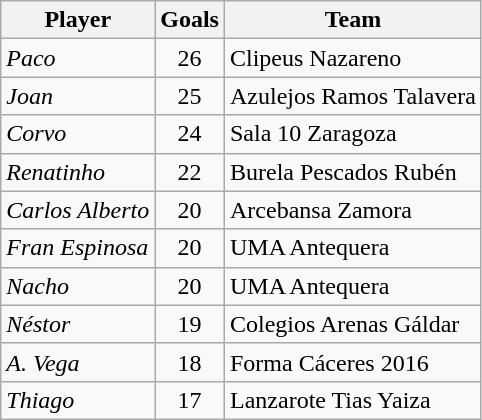<table class="wikitable">
<tr>
<th>Player</th>
<th>Goals</th>
<th>Team</th>
</tr>
<tr>
<td><em>Paco</em></td>
<td style="text-align:center;">26</td>
<td>Clipeus Nazareno</td>
</tr>
<tr>
<td><em>Joan</em></td>
<td style="text-align:center;">25</td>
<td>Azulejos Ramos Talavera</td>
</tr>
<tr>
<td><em>Corvo</em></td>
<td style="text-align:center;">24</td>
<td>Sala 10 Zaragoza</td>
</tr>
<tr>
<td><em>Renatinho</em></td>
<td style="text-align:center;">22</td>
<td>Burela Pescados Rubén</td>
</tr>
<tr>
<td><em>Carlos Alberto</em></td>
<td style="text-align:center;">20</td>
<td>Arcebansa Zamora</td>
</tr>
<tr>
<td><em>Fran Espinosa</em></td>
<td style="text-align:center;">20</td>
<td>UMA Antequera</td>
</tr>
<tr>
<td><em>Nacho</em></td>
<td style="text-align:center;">20</td>
<td>UMA Antequera</td>
</tr>
<tr>
<td><em>Néstor</em></td>
<td style="text-align:center;">19</td>
<td>Colegios Arenas Gáldar</td>
</tr>
<tr>
<td><em>A. Vega</em></td>
<td style="text-align:center;">18</td>
<td>Forma Cáceres 2016</td>
</tr>
<tr>
<td><em>Thiago</em></td>
<td style="text-align:center;">17</td>
<td>Lanzarote Tias Yaiza</td>
</tr>
</table>
